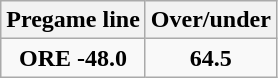<table class="wikitable">
<tr align="center">
<th style=>Pregame line</th>
<th style=>Over/under</th>
</tr>
<tr align="center">
<td><strong>ORE -48.0</strong></td>
<td><strong>64.5</strong></td>
</tr>
</table>
